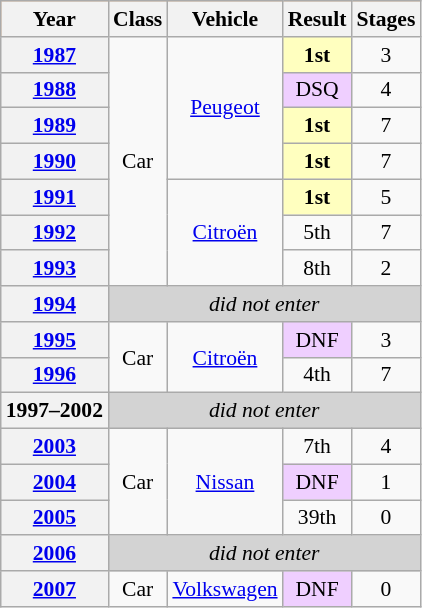<table class="wikitable" style="font-size:90%; text-align:center;">
<tr style="background:sandybrown;">
<th>Year</th>
<th>Class</th>
<th>Vehicle</th>
<th>Result</th>
<th>Stages</th>
</tr>
<tr>
<th><a href='#'>1987</a></th>
<td rowspan=7>Car</td>
<td rowspan=4> <a href='#'>Peugeot</a></td>
<td align="center" style="background:#FFFFBF;"><strong>1st</strong></td>
<td>3</td>
</tr>
<tr>
<th><a href='#'>1988</a></th>
<td align="center" style="background:#EFCFFF;">DSQ</td>
<td>4</td>
</tr>
<tr>
<th><a href='#'>1989</a></th>
<td align="center" style="background:#FFFFBF;"><strong>1st</strong></td>
<td>7</td>
</tr>
<tr>
<th><a href='#'>1990</a></th>
<td align="center" style="background:#FFFFBF;"><strong>1st</strong></td>
<td>7</td>
</tr>
<tr>
<th><a href='#'>1991</a></th>
<td rowspan=3> <a href='#'>Citroën</a></td>
<td align="center" style="background:#FFFFBF;"><strong>1st</strong></td>
<td>5</td>
</tr>
<tr>
<th><a href='#'>1992</a></th>
<td>5th</td>
<td>7</td>
</tr>
<tr>
<th><a href='#'>1993</a></th>
<td>8th</td>
<td>2</td>
</tr>
<tr>
<th><a href='#'>1994</a></th>
<td align=center colspan=5 style="background:lightgrey;"><em>did not enter</em></td>
</tr>
<tr>
<th><a href='#'>1995</a></th>
<td rowspan=2>Car</td>
<td rowspan=2> <a href='#'>Citroën</a></td>
<td align="center" style="background:#EFCFFF;">DNF</td>
<td>3</td>
</tr>
<tr>
<th><a href='#'>1996</a></th>
<td>4th</td>
<td>7</td>
</tr>
<tr>
<th>1997–2002</th>
<td align=center colspan=5 style="background:lightgrey;"><em>did not enter</em></td>
</tr>
<tr>
<th><a href='#'>2003</a></th>
<td rowspan=3>Car</td>
<td rowspan=3> <a href='#'>Nissan</a></td>
<td>7th</td>
<td>4</td>
</tr>
<tr>
<th><a href='#'>2004</a></th>
<td align="center" style="background:#EFCFFF;">DNF</td>
<td>1</td>
</tr>
<tr>
<th><a href='#'>2005</a></th>
<td>39th</td>
<td>0</td>
</tr>
<tr>
<th><a href='#'>2006</a></th>
<td align=center colspan=5 style="background:lightgrey;"><em>did not enter</em></td>
</tr>
<tr>
<th><a href='#'>2007</a></th>
<td>Car</td>
<td> <a href='#'>Volkswagen</a></td>
<td align="center" style="background:#EFCFFF;">DNF</td>
<td>0</td>
</tr>
</table>
